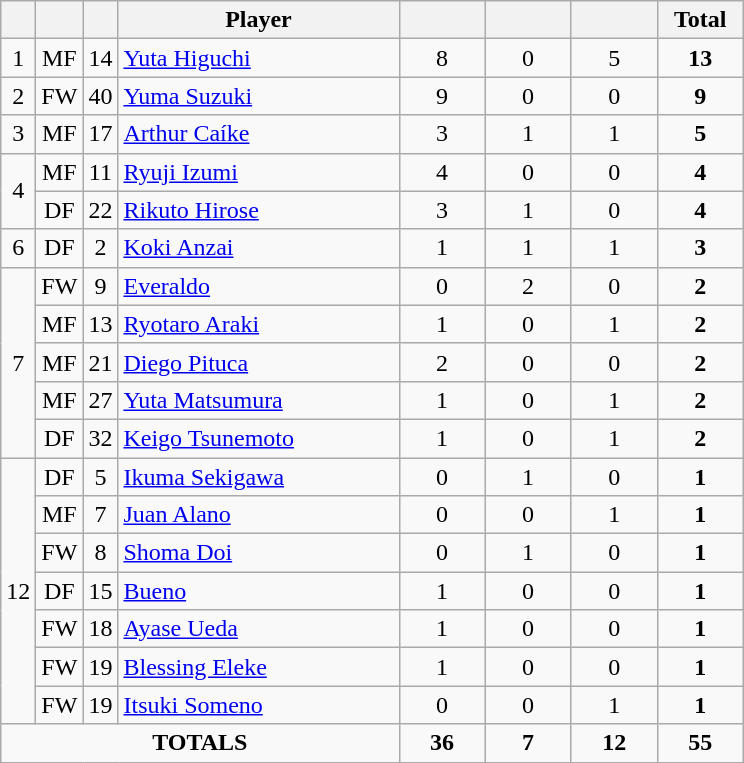<table class="wikitable sortable" style="text-align:center">
<tr>
<th width=10></th>
<th width=10></th>
<th width=10></th>
<th width=180>Player</th>
<th width=50></th>
<th width=50></th>
<th width=50></th>
<th width=50>Total</th>
</tr>
<tr>
<td rowspan="1">1</td>
<td>MF</td>
<td>14</td>
<td align="left"> <a href='#'>Yuta Higuchi</a></td>
<td>8</td>
<td>0</td>
<td>5</td>
<td><strong>13</strong></td>
</tr>
<tr>
<td rowspan="1">2</td>
<td>FW</td>
<td>40</td>
<td align=left> <a href='#'>Yuma Suzuki</a></td>
<td>9</td>
<td>0</td>
<td>0</td>
<td><strong>9</strong></td>
</tr>
<tr>
<td rowspan="1">3</td>
<td>MF</td>
<td>17</td>
<td align="left"> <a href='#'>Arthur Caíke</a></td>
<td>3</td>
<td>1</td>
<td>1</td>
<td><strong>5</strong></td>
</tr>
<tr>
<td rowspan="2">4</td>
<td>MF</td>
<td>11</td>
<td align="left"> <a href='#'>Ryuji Izumi</a></td>
<td>4</td>
<td>0</td>
<td>0</td>
<td><strong>4</strong></td>
</tr>
<tr>
<td>DF</td>
<td>22</td>
<td align="left"> <a href='#'>Rikuto Hirose</a></td>
<td>3</td>
<td>1</td>
<td>0</td>
<td><strong>4</strong></td>
</tr>
<tr>
<td rowspan="1">6</td>
<td>DF</td>
<td>2</td>
<td align="left"> <a href='#'>Koki Anzai</a></td>
<td>1</td>
<td>1</td>
<td>1</td>
<td><strong>3</strong></td>
</tr>
<tr>
<td rowspan="5">7</td>
<td>FW</td>
<td>9</td>
<td align="left"> <a href='#'>Everaldo</a></td>
<td>0</td>
<td>2</td>
<td>0</td>
<td><strong>2</strong></td>
</tr>
<tr>
<td>MF</td>
<td>13</td>
<td align="left"> <a href='#'>Ryotaro Araki</a></td>
<td>1</td>
<td>0</td>
<td>1</td>
<td><strong>2</strong></td>
</tr>
<tr>
<td>MF</td>
<td>21</td>
<td align="left"> <a href='#'>Diego Pituca</a></td>
<td>2</td>
<td>0</td>
<td>0</td>
<td><strong>2</strong></td>
</tr>
<tr>
<td>MF</td>
<td>27</td>
<td align="left"> <a href='#'>Yuta Matsumura</a></td>
<td>1</td>
<td>0</td>
<td>1</td>
<td><strong>2</strong></td>
</tr>
<tr>
<td>DF</td>
<td>32</td>
<td align="left"> <a href='#'>Keigo Tsunemoto</a></td>
<td>1</td>
<td>0</td>
<td>1</td>
<td><strong>2</strong></td>
</tr>
<tr>
<td rowspan="7">12</td>
<td>DF</td>
<td>5</td>
<td align="left"> <a href='#'>Ikuma Sekigawa</a></td>
<td>0</td>
<td>1</td>
<td>0</td>
<td><strong>1</strong></td>
</tr>
<tr>
<td>MF</td>
<td>7</td>
<td align="left"> <a href='#'>Juan Alano</a></td>
<td>0</td>
<td>0</td>
<td>1</td>
<td><strong>1</strong></td>
</tr>
<tr>
<td>FW</td>
<td>8</td>
<td align="left"> <a href='#'>Shoma Doi</a></td>
<td>0</td>
<td>1</td>
<td>0</td>
<td><strong>1</strong></td>
</tr>
<tr>
<td>DF</td>
<td>15</td>
<td align="left"> <a href='#'>Bueno</a></td>
<td>1</td>
<td>0</td>
<td>0</td>
<td><strong>1</strong></td>
</tr>
<tr>
<td>FW</td>
<td>18</td>
<td align="left"> <a href='#'>Ayase Ueda</a></td>
<td>1</td>
<td>0</td>
<td>0</td>
<td><strong>1</strong></td>
</tr>
<tr>
<td>FW</td>
<td>19</td>
<td align="left"> <a href='#'>Blessing Eleke</a></td>
<td>1</td>
<td>0</td>
<td>0</td>
<td><strong>1</strong></td>
</tr>
<tr>
<td>FW</td>
<td>19</td>
<td align="left"> <a href='#'>Itsuki Someno</a></td>
<td>0</td>
<td>0</td>
<td>1</td>
<td><strong>1</strong></td>
</tr>
<tr>
<td colspan="4"><strong>TOTALS</strong></td>
<td><strong>36</strong></td>
<td><strong>7</strong></td>
<td><strong>12</strong></td>
<td><strong>55</strong></td>
</tr>
</table>
